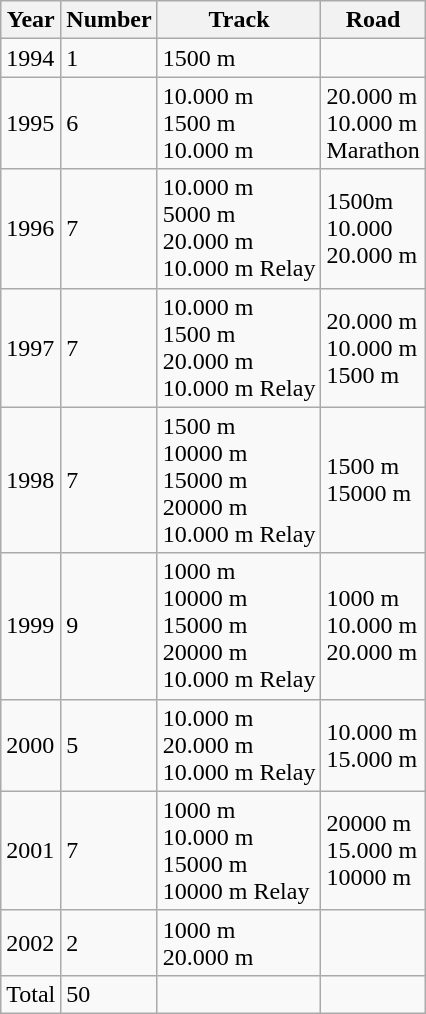<table class="wikitable">
<tr>
<th>Year</th>
<th>Number</th>
<th>Track</th>
<th>Road</th>
</tr>
<tr>
<td>1994</td>
<td>1</td>
<td>1500 m<br></td>
<td></td>
</tr>
<tr>
<td>1995</td>
<td>6</td>
<td>10.000 m<br>1500 m<br>10.000 m</td>
<td>20.000 m<br>10.000 m<br>Marathon</td>
</tr>
<tr>
<td>1996</td>
<td>7</td>
<td>10.000 m<br> 5000 m<br>20.000 m<br>10.000 m Relay</td>
<td>1500m <br>10.000<br>20.000 m</td>
</tr>
<tr>
<td>1997</td>
<td>7</td>
<td>10.000 m<br>1500 m<br>20.000 m<br>10.000 m Relay<br></td>
<td>20.000 m<br>10.000 m<br>1500 m</td>
</tr>
<tr>
<td>1998</td>
<td>7</td>
<td>1500 m<br>10000 m<br>15000 m<br>20000 m<br>10.000 m Relay<br></td>
<td>1500 m<br>15000 m</td>
</tr>
<tr>
<td>1999</td>
<td>9</td>
<td>1000 m<br>10000 m<br>15000 m<br>20000 m<br>10.000 m Relay<br></td>
<td>1000 m<br>10.000 m<br>20.000 m</td>
</tr>
<tr>
<td>2000</td>
<td>5</td>
<td>10.000 m<br>20.000 m<br>10.000 m Relay<br></td>
<td>10.000 m<br>15.000 m</td>
</tr>
<tr>
<td>2001</td>
<td>7</td>
<td>1000 m<br>10.000 m<br>15000 m<br>10000 m Relay<br></td>
<td>20000 m<br>15.000 m<br>10000 m</td>
</tr>
<tr>
<td>2002</td>
<td>2</td>
<td>1000 m<br>20.000 m<br></td>
<td></td>
</tr>
<tr>
<td>Total</td>
<td>50</td>
<td></td>
<td></td>
</tr>
</table>
